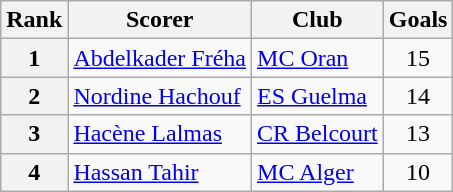<table class="wikitable" style="text-align:center">
<tr>
<th>Rank</th>
<th>Scorer</th>
<th>Club</th>
<th>Goals</th>
</tr>
<tr>
<th>1</th>
<td align="left"> <a href='#'>Abdelkader Fréha</a></td>
<td align="left"><a href='#'>MC Oran</a></td>
<td style="text-align:center;">15</td>
</tr>
<tr>
<th>2</th>
<td align="left"> <a href='#'>Nordine Hachouf</a></td>
<td align="left"><a href='#'>ES Guelma</a></td>
<td style="text-align:center;">14</td>
</tr>
<tr>
<th>3</th>
<td align="left"> <a href='#'>Hacène Lalmas</a></td>
<td align="left"><a href='#'>CR Belcourt</a></td>
<td style="text-align:center;">13</td>
</tr>
<tr>
<th>4</th>
<td align="left"> <a href='#'>Hassan Tahir</a></td>
<td align="left"><a href='#'>MC Alger</a></td>
<td style="text-align:center;">10</td>
</tr>
</table>
